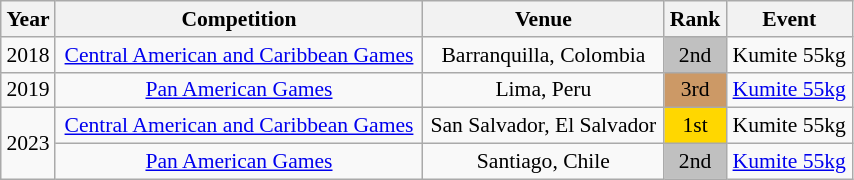<table class="wikitable sortable" width=45% style="font-size:90%; text-align:center;">
<tr>
<th>Year</th>
<th>Competition</th>
<th>Venue</th>
<th>Rank</th>
<th>Event</th>
</tr>
<tr>
<td>2018</td>
<td><a href='#'>Central American and Caribbean Games</a></td>
<td>Barranquilla, Colombia</td>
<td bgcolor="silver">2nd</td>
<td>Kumite 55kg</td>
</tr>
<tr>
<td>2019</td>
<td><a href='#'>Pan American Games</a></td>
<td>Lima, Peru</td>
<td bgcolor="cc9966">3rd</td>
<td><a href='#'>Kumite 55kg</a></td>
</tr>
<tr>
<td rowspan=2>2023</td>
<td><a href='#'>Central American and Caribbean Games</a></td>
<td>San Salvador, El Salvador</td>
<td bgcolor="gold">1st</td>
<td>Kumite 55kg</td>
</tr>
<tr>
<td><a href='#'>Pan American Games</a></td>
<td>Santiago, Chile</td>
<td bgcolor="silver">2nd</td>
<td><a href='#'>Kumite 55kg</a></td>
</tr>
</table>
